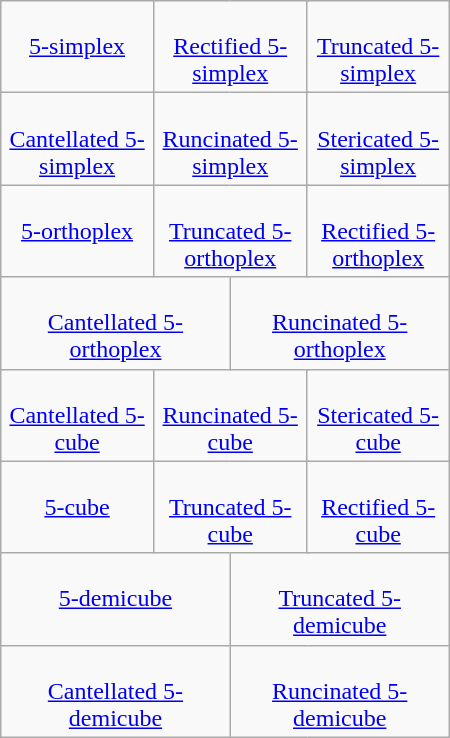<table class="wikitable" width="300" align="right" style="margin-left:1em;">
<tr valign="top" align="center">
<td colspan="4"><br><a href='#'>5-simplex</a><br></td>
<td colspan="4"><br><a href='#'>Rectified 5-simplex</a><br></td>
<td colspan="4"><br><a href='#'>Truncated 5-simplex</a><br></td>
</tr>
<tr valign="top" align="center">
<td colspan="4"><br><a href='#'>Cantellated 5-simplex</a><br></td>
<td colspan="4"><br><a href='#'>Runcinated 5-simplex</a><br></td>
<td colspan="4"><br><a href='#'>Stericated 5-simplex</a><br></td>
</tr>
<tr valign="top" align="center">
<td colspan="4"><br><a href='#'>5-orthoplex</a><br></td>
<td colspan="4"><br><a href='#'>Truncated 5-orthoplex</a><br></td>
<td colspan="4"><br><a href='#'>Rectified 5-orthoplex</a><br></td>
</tr>
<tr valign="top" align="center">
<td colspan="6"><br><a href='#'>Cantellated 5-orthoplex</a><br></td>
<td colspan="6"><br><a href='#'>Runcinated 5-orthoplex</a><br></td>
</tr>
<tr valign="top" align="center">
<td colspan="4"><br><a href='#'>Cantellated 5-cube</a><br></td>
<td colspan="4"><br><a href='#'>Runcinated 5-cube</a><br></td>
<td colspan="4"><br><a href='#'>Stericated 5-cube</a><br></td>
</tr>
<tr valign="top" align="center">
<td colspan="4"><br><a href='#'>5-cube</a><br></td>
<td colspan="4"><br><a href='#'>Truncated 5-cube</a><br></td>
<td colspan="4"><br><a href='#'>Rectified 5-cube</a><br></td>
</tr>
<tr valign="top" align="center">
<td colspan="6"><br><a href='#'>5-demicube</a><br></td>
<td colspan="6"><br><a href='#'>Truncated 5-demicube</a><br></td>
</tr>
<tr valign="top" align="center">
<td colspan="6"><br><a href='#'>Cantellated 5-demicube</a><br></td>
<td colspan="6"><br><a href='#'>Runcinated 5-demicube</a><br></td>
</tr>
</table>
